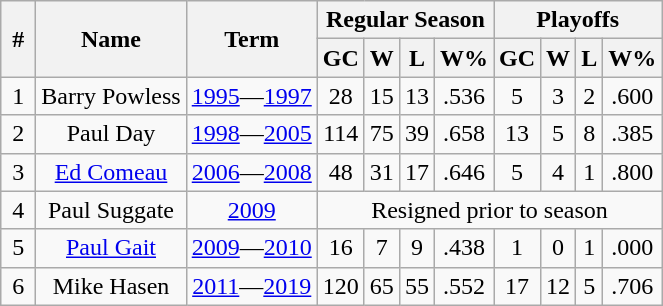<table class="wikitable" style="text-align:center">
<tr>
<th rowspan=2>#</th>
<th rowspan=2>Name</th>
<th rowspan=2>Term</th>
<th colspan=4>Regular Season</th>
<th colspan=4>Playoffs</th>
</tr>
<tr>
<th>GC</th>
<th>W</th>
<th>L</th>
<th>W%</th>
<th>GC</th>
<th>W</th>
<th>L</th>
<th>W%</th>
</tr>
<tr>
<td> 1 </td>
<td>Barry Powless</td>
<td><a href='#'>1995</a>—<a href='#'>1997</a></td>
<td>28</td>
<td>15</td>
<td>13</td>
<td>.536</td>
<td>5</td>
<td>3</td>
<td>2</td>
<td>.600</td>
</tr>
<tr>
<td>2</td>
<td>Paul Day</td>
<td><a href='#'>1998</a>—<a href='#'>2005</a></td>
<td>114</td>
<td>75</td>
<td>39</td>
<td>.658</td>
<td>13</td>
<td>5</td>
<td>8</td>
<td>.385</td>
</tr>
<tr>
<td>3</td>
<td><a href='#'>Ed Comeau</a></td>
<td><a href='#'>2006</a>—<a href='#'>2008</a></td>
<td>48</td>
<td>31</td>
<td>17</td>
<td>.646</td>
<td>5</td>
<td>4</td>
<td>1</td>
<td>.800</td>
</tr>
<tr>
<td>4</td>
<td>Paul Suggate</td>
<td><a href='#'>2009</a></td>
<td align=center colspan=8>Resigned prior to season</td>
</tr>
<tr>
<td>5</td>
<td><a href='#'>Paul Gait</a></td>
<td><a href='#'>2009</a>—<a href='#'>2010</a></td>
<td>16</td>
<td>7</td>
<td>9</td>
<td>.438</td>
<td>1</td>
<td>0</td>
<td>1</td>
<td>.000</td>
</tr>
<tr>
<td>6</td>
<td>Mike Hasen</td>
<td><a href='#'>2011</a>—<a href='#'>2019</a></td>
<td align="center">120</td>
<td>65</td>
<td>55</td>
<td>.552</td>
<td>17</td>
<td>12</td>
<td>5</td>
<td>.706</td>
</tr>
</table>
